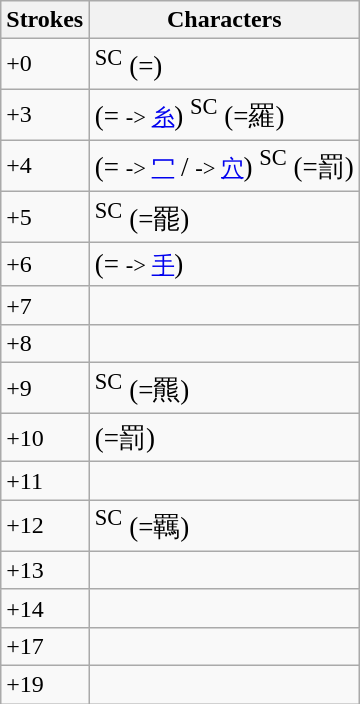<table class="wikitable">
<tr>
<th>Strokes</th>
<th>Characters</th>
</tr>
<tr>
<td>+0</td>
<td style="font-size: large;"><sup>SC</sup> (=)  </td>
</tr>
<tr>
<td>+3</td>
<td style="font-size: large;">   (= <small>-> <a href='#'>糸</a></small>) <sup>SC</sup> (=羅)</td>
</tr>
<tr>
<td>+4</td>
<td style="font-size: large;">  (= <small>-> <a href='#'>冖</a></small> /  <small>-> <a href='#'>穴</a></small>) <sup>SC</sup> (=罰)</td>
</tr>
<tr>
<td>+5</td>
<td style="font-size: large;">       <sup>SC</sup> (=罷)</td>
</tr>
<tr>
<td>+6</td>
<td style="font-size: large;"> (= <small>-> <a href='#'>手</a></small>)</td>
</tr>
<tr>
<td>+7</td>
<td style="font-size: large;">  </td>
</tr>
<tr>
<td>+8</td>
<td style="font-size: large;">        </td>
</tr>
<tr>
<td>+9</td>
<td style="font-size: large;">    <sup>SC</sup> (=羆)</td>
</tr>
<tr>
<td>+10</td>
<td style="font-size: large;">    (=罰)</td>
</tr>
<tr>
<td>+11</td>
<td style="font-size: large;">   </td>
</tr>
<tr>
<td>+12</td>
<td style="font-size: large;">    <sup>SC</sup> (=羈)</td>
</tr>
<tr>
<td>+13</td>
<td style="font-size: large;"></td>
</tr>
<tr>
<td>+14</td>
<td style="font-size: large;">   </td>
</tr>
<tr>
<td>+17</td>
<td style="font-size: large;"></td>
</tr>
<tr>
<td>+19</td>
<td style="font-size: large;"> </td>
</tr>
</table>
